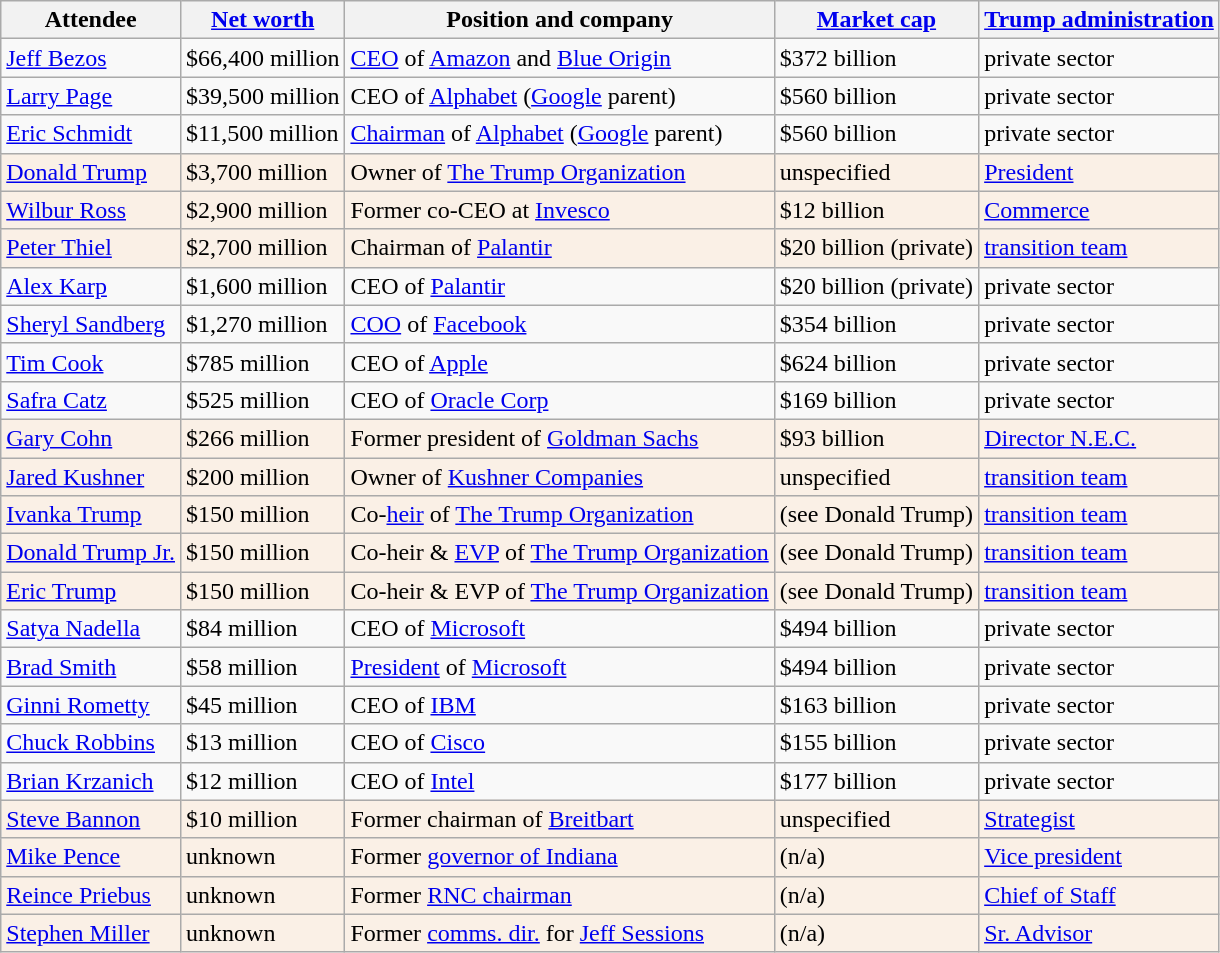<table class="wikitable sortable">
<tr>
<th>Attendee</th>
<th><a href='#'>Net worth</a></th>
<th>Position and company</th>
<th><a href='#'>Market cap</a></th>
<th><a href='#'>Trump administration</a></th>
</tr>
<tr>
<td><a href='#'>Jeff Bezos</a></td>
<td>$66,400 million</td>
<td><a href='#'>CEO</a> of <a href='#'>Amazon</a> and <a href='#'>Blue Origin</a></td>
<td>$372 billion</td>
<td>private sector</td>
</tr>
<tr>
<td><a href='#'>Larry Page</a></td>
<td>$39,500 million</td>
<td>CEO of <a href='#'>Alphabet</a> (<a href='#'>Google</a> parent)</td>
<td>$560 billion</td>
<td>private sector</td>
</tr>
<tr>
<td><a href='#'>Eric Schmidt</a></td>
<td>$11,500 million</td>
<td><a href='#'>Chairman</a> of <a href='#'>Alphabet</a> (<a href='#'>Google</a> parent)</td>
<td>$560 billion</td>
<td>private sector</td>
</tr>
<tr style="background-color:linen">
<td><a href='#'>Donald Trump</a></td>
<td>$3,700 million</td>
<td>Owner of <a href='#'>The Trump Organization</a></td>
<td>unspecified</td>
<td><a href='#'>President</a></td>
</tr>
<tr style="background-color:linen">
<td><a href='#'>Wilbur Ross</a></td>
<td>$2,900 million</td>
<td>Former co-CEO at <a href='#'>Invesco</a></td>
<td>$12 billion</td>
<td><a href='#'>Commerce</a></td>
</tr>
<tr style="background-color:linen">
<td><a href='#'>Peter Thiel</a></td>
<td>$2,700 million</td>
<td>Chairman of <a href='#'>Palantir</a></td>
<td>$20 billion (private)</td>
<td><a href='#'>transition team</a></td>
</tr>
<tr>
<td><a href='#'>Alex Karp</a></td>
<td>$1,600 million</td>
<td>CEO of <a href='#'>Palantir</a></td>
<td>$20 billion (private)</td>
<td>private sector</td>
</tr>
<tr>
<td><a href='#'>Sheryl Sandberg</a></td>
<td>$1,270 million</td>
<td><a href='#'>COO</a> of <a href='#'>Facebook</a></td>
<td>$354 billion</td>
<td>private sector</td>
</tr>
<tr>
<td><a href='#'>Tim Cook</a></td>
<td>$785 million</td>
<td>CEO of <a href='#'>Apple</a></td>
<td>$624 billion</td>
<td>private sector</td>
</tr>
<tr>
<td><a href='#'>Safra Catz</a></td>
<td>$525 million</td>
<td>CEO of <a href='#'>Oracle Corp</a></td>
<td>$169 billion</td>
<td>private sector</td>
</tr>
<tr style="background-color:linen">
<td><a href='#'>Gary Cohn</a></td>
<td>$266 million</td>
<td>Former president of <a href='#'>Goldman Sachs</a></td>
<td>$93 billion</td>
<td><a href='#'>Director N.E.C.</a></td>
</tr>
<tr style="background-color:linen">
<td><a href='#'>Jared Kushner</a></td>
<td>$200 million</td>
<td>Owner of <a href='#'>Kushner Companies</a></td>
<td>unspecified</td>
<td><a href='#'>transition team</a></td>
</tr>
<tr style="background-color:linen">
<td><a href='#'>Ivanka Trump</a></td>
<td>$150 million</td>
<td>Co-<a href='#'>heir</a> of <a href='#'>The Trump Organization</a></td>
<td>(see Donald Trump)</td>
<td><a href='#'>transition team</a></td>
</tr>
<tr style="background-color:linen">
<td><a href='#'>Donald Trump Jr.</a></td>
<td>$150 million</td>
<td>Co-heir & <a href='#'>EVP</a> of <a href='#'>The Trump Organization</a></td>
<td>(see Donald Trump)</td>
<td><a href='#'>transition team</a></td>
</tr>
<tr style="background-color:linen">
<td><a href='#'>Eric Trump</a></td>
<td>$150 million</td>
<td>Co-heir & EVP of <a href='#'>The Trump Organization</a></td>
<td>(see Donald Trump)</td>
<td><a href='#'>transition team</a></td>
</tr>
<tr>
<td><a href='#'>Satya Nadella</a></td>
<td>$84 million</td>
<td>CEO of <a href='#'>Microsoft</a></td>
<td>$494 billion</td>
<td>private sector</td>
</tr>
<tr>
<td><a href='#'>Brad Smith</a></td>
<td>$58 million</td>
<td><a href='#'>President</a> of <a href='#'>Microsoft</a></td>
<td>$494 billion</td>
<td>private sector</td>
</tr>
<tr>
<td><a href='#'>Ginni Rometty</a></td>
<td>$45 million</td>
<td>CEO of <a href='#'>IBM</a></td>
<td>$163 billion</td>
<td>private sector</td>
</tr>
<tr>
<td><a href='#'>Chuck Robbins</a></td>
<td>$13 million</td>
<td>CEO of <a href='#'>Cisco</a></td>
<td>$155 billion</td>
<td>private sector</td>
</tr>
<tr>
<td><a href='#'>Brian Krzanich</a></td>
<td>$12 million</td>
<td>CEO of <a href='#'>Intel</a></td>
<td>$177 billion</td>
<td>private sector</td>
</tr>
<tr style="background-color:linen">
<td><a href='#'>Steve Bannon</a></td>
<td>$10 million</td>
<td>Former chairman of <a href='#'>Breitbart</a></td>
<td>unspecified</td>
<td><a href='#'>Strategist</a></td>
</tr>
<tr style="background-color:linen">
<td><a href='#'>Mike Pence</a></td>
<td>unknown</td>
<td>Former <a href='#'>governor of Indiana</a></td>
<td>(n/a)</td>
<td><a href='#'>Vice president</a></td>
</tr>
<tr style="background-color:linen">
<td><a href='#'>Reince Priebus</a></td>
<td>unknown</td>
<td>Former <a href='#'>RNC chairman</a></td>
<td>(n/a)</td>
<td><a href='#'>Chief of Staff</a></td>
</tr>
<tr style="background-color:linen">
<td><a href='#'>Stephen Miller</a></td>
<td>unknown</td>
<td>Former <a href='#'>comms. dir.</a> for <a href='#'>Jeff Sessions</a></td>
<td>(n/a)</td>
<td><a href='#'>Sr. Advisor</a></td>
</tr>
</table>
